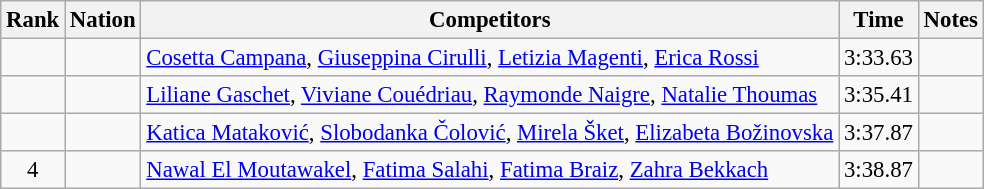<table class="wikitable sortable" style="text-align:center; font-size:95%">
<tr>
<th>Rank</th>
<th>Nation</th>
<th>Competitors</th>
<th>Time</th>
<th>Notes</th>
</tr>
<tr>
<td></td>
<td align=left></td>
<td align=left><a href='#'>Cosetta Campana</a>, <a href='#'>Giuseppina Cirulli</a>, <a href='#'>Letizia Magenti</a>, <a href='#'>Erica Rossi</a></td>
<td>3:33.63</td>
<td></td>
</tr>
<tr>
<td></td>
<td align=left></td>
<td align=left><a href='#'>Liliane Gaschet</a>, <a href='#'>Viviane Couédriau</a>, <a href='#'>Raymonde Naigre</a>, <a href='#'>Natalie Thoumas</a></td>
<td>3:35.41</td>
<td></td>
</tr>
<tr>
<td></td>
<td align=left></td>
<td align=left><a href='#'>Katica Mataković</a>, <a href='#'>Slobodanka Čolović</a>, <a href='#'>Mirela Šket</a>, <a href='#'>Elizabeta Božinovska</a></td>
<td>3:37.87</td>
<td></td>
</tr>
<tr>
<td>4</td>
<td align=left></td>
<td align=left><a href='#'>Nawal El Moutawakel</a>, <a href='#'>Fatima Salahi</a>, <a href='#'>Fatima Braiz</a>, <a href='#'>Zahra Bekkach</a></td>
<td>3:38.87</td>
<td></td>
</tr>
</table>
